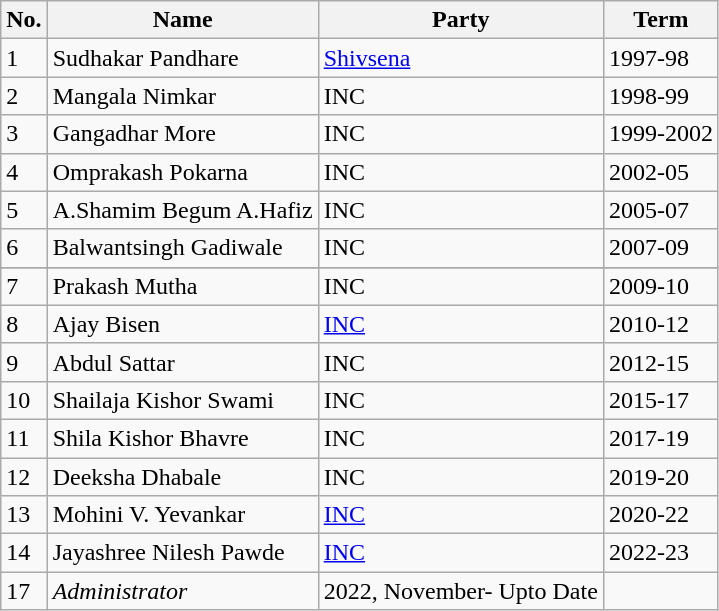<table class="wikitable">
<tr>
<th>No.</th>
<th>Name</th>
<th>Party</th>
<th>Term</th>
</tr>
<tr>
<td>1</td>
<td>Sudhakar Pandhare</td>
<td><a href='#'>Shivsena</a></td>
<td>1997-98</td>
</tr>
<tr>
<td>2</td>
<td>Mangala Nimkar</td>
<td>INC</td>
<td>1998-99</td>
</tr>
<tr>
<td>3</td>
<td>Gangadhar More</td>
<td>INC</td>
<td>1999-2002</td>
</tr>
<tr>
<td>4</td>
<td>Omprakash Pokarna</td>
<td>INC</td>
<td>2002-05</td>
</tr>
<tr>
<td>5</td>
<td>A.Shamim Begum A.Hafiz</td>
<td>INC</td>
<td>2005-07</td>
</tr>
<tr>
<td>6</td>
<td>Balwantsingh Gadiwale</td>
<td>INC</td>
<td>2007-09</td>
</tr>
<tr>
</tr>
<tr>
<td>7</td>
<td>Prakash Mutha</td>
<td>INC</td>
<td>2009-10</td>
</tr>
<tr>
<td>8</td>
<td>Ajay Bisen</td>
<td><a href='#'>INC</a></td>
<td>2010-12</td>
</tr>
<tr>
<td>9</td>
<td>Abdul Sattar</td>
<td>INC</td>
<td>2012-15</td>
</tr>
<tr>
<td>10</td>
<td>Shailaja Kishor Swami</td>
<td>INC</td>
<td>2015-17</td>
</tr>
<tr>
<td>11</td>
<td>Shila Kishor Bhavre</td>
<td>INC</td>
<td>2017-19</td>
</tr>
<tr>
<td>12</td>
<td>Deeksha Dhabale</td>
<td>INC</td>
<td>2019-20</td>
</tr>
<tr>
<td>13</td>
<td>Mohini V. Yevankar</td>
<td><a href='#'>INC</a></td>
<td>2020-22</td>
</tr>
<tr>
<td>14</td>
<td>Jayashree Nilesh Pawde</td>
<td><a href='#'>INC</a></td>
<td>2022-23</td>
</tr>
<tr>
<td>17</td>
<td><em>Administrator</em></td>
<td>2022, November- Upto Date</td>
</tr>
</table>
